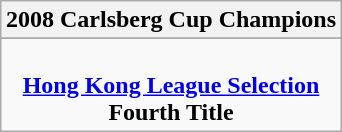<table class="wikitable" style="text-align: center; margin: 0 auto;">
<tr>
<th>2008 Carlsberg Cup Champions</th>
</tr>
<tr>
</tr>
<tr>
<td><br><strong><a href='#'>Hong Kong League Selection</a></strong><br><strong>Fourth Title</strong></td>
</tr>
</table>
